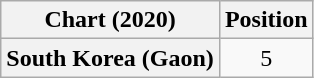<table class="wikitable plainrowheaders" style="text-align:center">
<tr>
<th scope="col">Chart (2020)</th>
<th scope="col">Position</th>
</tr>
<tr>
<th scope="row">South Korea (Gaon)</th>
<td>5</td>
</tr>
</table>
